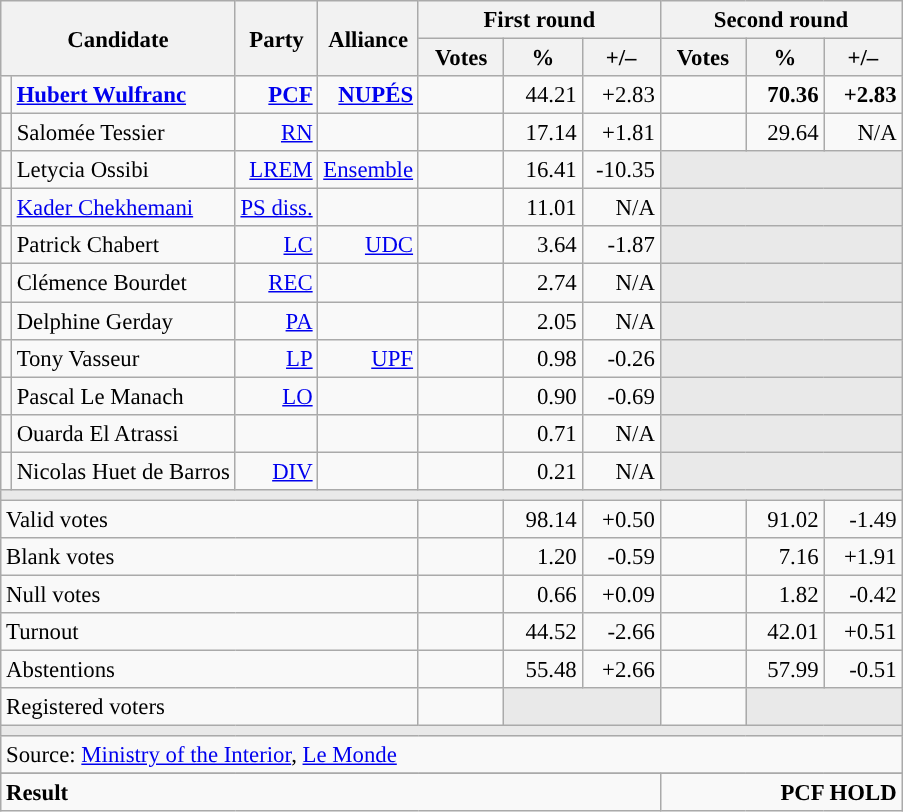<table class="wikitable" style="text-align:right;font-size:95%;">
<tr>
<th rowspan="2" colspan="2">Candidate</th>
<th rowspan="2">Party</th>
<th rowspan="2">Alliance</th>
<th colspan="3">First round</th>
<th colspan="3">Second round</th>
</tr>
<tr>
<th style="width:50px;">Votes</th>
<th style="width:45px;">%</th>
<th style="width:45px;">+/–</th>
<th style="width:50px;">Votes</th>
<th style="width:45px;">%</th>
<th style="width:45px;">+/–</th>
</tr>
<tr>
<td style="color:inherit;background:"></td>
<td style="text-align:left;"><strong><a href='#'>Hubert Wulfranc</a></strong></td>
<td><a href='#'><strong>PCF</strong></a> </td>
<td><a href='#'><strong>NUPÉS</strong></a> </td>
<td></td>
<td>44.21</td>
<td>+2.83</td>
<td><strong></strong></td>
<td><strong>70.36</strong></td>
<td><strong>+2.83</strong></td>
</tr>
<tr>
<td style="color:inherit;background:"></td>
<td style="text-align:left;">Salomée Tessier</td>
<td><a href='#'>RN</a> </td>
<td></td>
<td></td>
<td>17.14</td>
<td>+1.81</td>
<td></td>
<td>29.64</td>
<td>N/A</td>
</tr>
<tr>
<td style="color:inherit;background:"></td>
<td style="text-align:left;">Letycia Ossibi</td>
<td><a href='#'>LREM</a></td>
<td><a href='#'>Ensemble</a></td>
<td></td>
<td>16.41</td>
<td>-10.35</td>
<td colspan="3" style="background:#E9E9E9;"></td>
</tr>
<tr>
<td style="color:inherit;background:"></td>
<td style="text-align:left;"><a href='#'>Kader Chekhemani</a></td>
<td><a href='#'>PS diss.</a></td>
<td></td>
<td></td>
<td>11.01</td>
<td>N/A</td>
<td colspan="3" style="background:#E9E9E9;"></td>
</tr>
<tr>
<td style="color:inherit;background:"></td>
<td style="text-align:left;">Patrick Chabert</td>
<td><a href='#'>LC</a></td>
<td><a href='#'>UDC</a></td>
<td></td>
<td>3.64</td>
<td>-1.87</td>
<td colspan="3" style="background:#E9E9E9;"></td>
</tr>
<tr>
<td style="color:inherit;background:"></td>
<td style="text-align:left;">Clémence Bourdet</td>
<td><a href='#'>REC</a></td>
<td></td>
<td></td>
<td>2.74</td>
<td>N/A</td>
<td colspan="3" style="background:#E9E9E9;"></td>
</tr>
<tr>
<td style="color:inherit;background:"></td>
<td style="text-align:left;">Delphine Gerday</td>
<td><a href='#'>PA</a></td>
<td></td>
<td></td>
<td>2.05</td>
<td>N/A</td>
<td colspan="3" style="background:#E9E9E9;"></td>
</tr>
<tr>
<td style="color:inherit;background:"></td>
<td style="text-align:left;">Tony Vasseur</td>
<td><a href='#'>LP</a></td>
<td><a href='#'>UPF</a></td>
<td></td>
<td>0.98</td>
<td>-0.26</td>
<td colspan="3" style="background:#E9E9E9;"></td>
</tr>
<tr>
<td style="color:inherit;background:"></td>
<td style="text-align:left;">Pascal Le Manach</td>
<td><a href='#'>LO</a></td>
<td></td>
<td></td>
<td>0.90</td>
<td>-0.69</td>
<td colspan="3" style="background:#E9E9E9;"></td>
</tr>
<tr>
<td style="color:inherit;background:"></td>
<td style="text-align:left;">Ouarda El Atrassi</td>
<td></td>
<td></td>
<td></td>
<td>0.71</td>
<td>N/A</td>
<td colspan="3" style="background:#E9E9E9;"></td>
</tr>
<tr>
<td style="color:inherit;background:"></td>
<td style="text-align:left;">Nicolas Huet de Barros</td>
<td><a href='#'>DIV</a></td>
<td></td>
<td></td>
<td>0.21</td>
<td>N/A</td>
<td colspan="3" style="background:#E9E9E9;"></td>
</tr>
<tr>
<td colspan="10" style="background:#E9E9E9;"></td>
</tr>
<tr>
<td colspan="4" style="text-align:left;">Valid votes</td>
<td></td>
<td>98.14</td>
<td>+0.50</td>
<td></td>
<td>91.02</td>
<td>-1.49</td>
</tr>
<tr>
<td colspan="4" style="text-align:left;">Blank votes</td>
<td></td>
<td>1.20</td>
<td>-0.59</td>
<td></td>
<td>7.16</td>
<td>+1.91</td>
</tr>
<tr>
<td colspan="4" style="text-align:left;">Null votes</td>
<td></td>
<td>0.66</td>
<td>+0.09</td>
<td></td>
<td>1.82</td>
<td>-0.42</td>
</tr>
<tr>
<td colspan="4" style="text-align:left;">Turnout</td>
<td></td>
<td>44.52</td>
<td>-2.66</td>
<td></td>
<td>42.01</td>
<td>+0.51</td>
</tr>
<tr>
<td colspan="4" style="text-align:left;">Abstentions</td>
<td></td>
<td>55.48</td>
<td>+2.66</td>
<td></td>
<td>57.99</td>
<td>-0.51</td>
</tr>
<tr>
<td colspan="4" style="text-align:left;">Registered voters</td>
<td></td>
<td colspan="2" style="background:#E9E9E9;"></td>
<td></td>
<td colspan="2" style="background:#E9E9E9;"></td>
</tr>
<tr>
<td colspan="10" style="background:#E9E9E9;"></td>
</tr>
<tr>
<td colspan="10" style="text-align:left;">Source: <a href='#'>Ministry of the Interior</a>, <a href='#'>Le Monde</a></td>
</tr>
<tr>
</tr>
<tr style="font-weight:bold">
<td colspan="7" style="text-align:left;">Result</td>
<td colspan="7" style="background-color:">PCF HOLD</td>
</tr>
</table>
